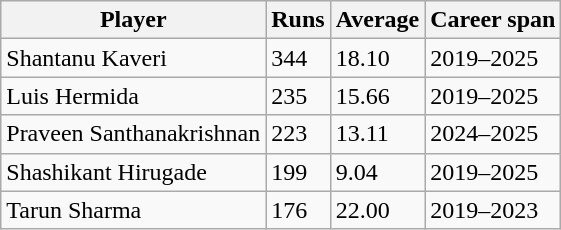<table class="wikitable">
<tr>
<th>Player</th>
<th>Runs</th>
<th>Average</th>
<th>Career span</th>
</tr>
<tr>
<td>Shantanu Kaveri</td>
<td>344</td>
<td>18.10</td>
<td>2019–2025</td>
</tr>
<tr>
<td>Luis Hermida</td>
<td>235</td>
<td>15.66</td>
<td>2019–2025</td>
</tr>
<tr>
<td>Praveen Santhanakrishnan</td>
<td>223</td>
<td>13.11</td>
<td>2024–2025</td>
</tr>
<tr>
<td>Shashikant Hirugade</td>
<td>199</td>
<td>9.04</td>
<td>2019–2025</td>
</tr>
<tr>
<td>Tarun Sharma</td>
<td>176</td>
<td>22.00</td>
<td>2019–2023</td>
</tr>
</table>
